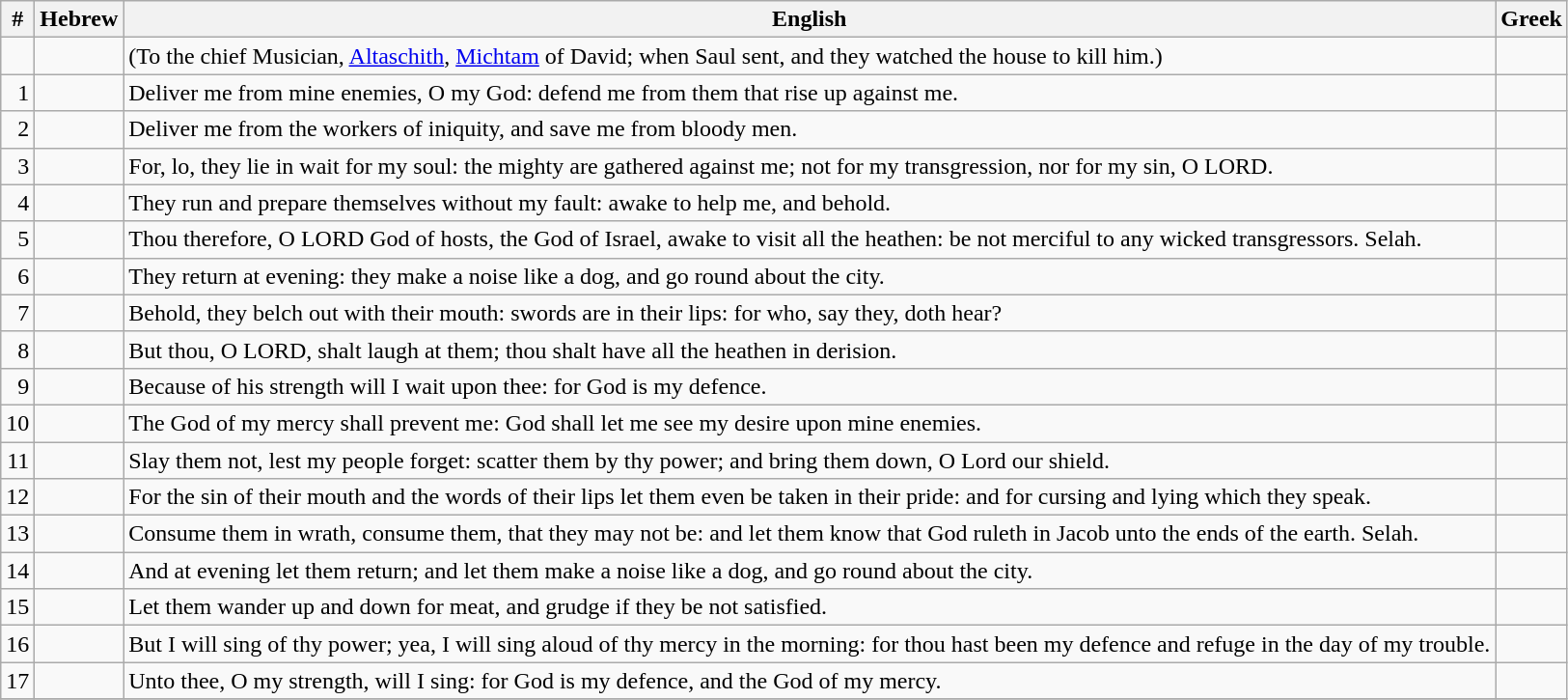<table class=wikitable>
<tr>
<th>#</th>
<th>Hebrew</th>
<th>English</th>
<th>Greek</th>
</tr>
<tr>
<td style="text-align:right"></td>
<td style="text-align:right"></td>
<td>(To the chief Musician, <a href='#'>Altaschith</a>, <a href='#'>Michtam</a> of David; when Saul sent, and they watched the house to kill him.)</td>
<td></td>
</tr>
<tr>
<td style="text-align:right">1</td>
<td style="text-align:right"></td>
<td>Deliver me from mine enemies, O my God: defend me from them that rise up against me.</td>
<td></td>
</tr>
<tr>
<td style="text-align:right">2</td>
<td style="text-align:right"></td>
<td>Deliver me from the workers of iniquity, and save me from bloody men.</td>
<td></td>
</tr>
<tr>
<td style="text-align:right">3</td>
<td style="text-align:right"></td>
<td>For, lo, they lie in wait for my soul: the mighty are gathered against me; not for my transgression, nor for my sin, O LORD.</td>
<td></td>
</tr>
<tr>
<td style="text-align:right">4</td>
<td style="text-align:right"></td>
<td>They run and prepare themselves without my fault: awake to help me, and behold.</td>
<td></td>
</tr>
<tr>
<td style="text-align:right">5</td>
<td style="text-align:right"></td>
<td>Thou therefore, O LORD God of hosts, the God of Israel, awake to visit all the heathen: be not merciful to any wicked transgressors. Selah.</td>
<td></td>
</tr>
<tr>
<td style="text-align:right">6</td>
<td style="text-align:right"></td>
<td>They return at evening: they make a noise like a dog, and go round about the city.</td>
<td></td>
</tr>
<tr>
<td style="text-align:right">7</td>
<td style="text-align:right"></td>
<td>Behold, they belch out with their mouth: swords are in their lips: for who, say they, doth hear?</td>
<td></td>
</tr>
<tr>
<td style="text-align:right">8</td>
<td style="text-align:right"></td>
<td>But thou, O LORD, shalt laugh at them; thou shalt have all the heathen in derision.</td>
<td></td>
</tr>
<tr>
<td style="text-align:right">9</td>
<td style="text-align:right"></td>
<td>Because of his strength will I wait upon thee: for God is my defence.</td>
<td></td>
</tr>
<tr>
<td style="text-align:right">10</td>
<td style="text-align:right"></td>
<td>The God of my mercy shall prevent me: God shall let me see my desire upon mine enemies.</td>
<td></td>
</tr>
<tr>
<td style="text-align:right">11</td>
<td style="text-align:right"></td>
<td>Slay them not, lest my people forget: scatter them by thy power; and bring them down, O Lord our shield.</td>
<td></td>
</tr>
<tr>
<td style="text-align:right">12</td>
<td style="text-align:right"></td>
<td>For the sin of their mouth and the words of their lips let them even be taken in their pride: and for cursing and lying which they speak.</td>
<td></td>
</tr>
<tr>
<td style="text-align:right">13</td>
<td style="text-align:right"></td>
<td>Consume them in wrath, consume them, that they may not be: and let them know that God ruleth in Jacob unto the ends of the earth. Selah.</td>
<td></td>
</tr>
<tr>
<td style="text-align:right">14</td>
<td style="text-align:right"></td>
<td>And at evening let them return; and let them make a noise like a dog, and go round about the city.</td>
<td></td>
</tr>
<tr>
<td style="text-align:right">15</td>
<td style="text-align:right"></td>
<td>Let them wander up and down for meat, and grudge if they be not satisfied.</td>
<td></td>
</tr>
<tr>
<td style="text-align:right">16</td>
<td style="text-align:right"></td>
<td>But I will sing of thy power; yea, I will sing aloud of thy mercy in the morning: for thou hast been my defence and refuge in the day of my trouble.</td>
<td></td>
</tr>
<tr>
<td style="text-align:right">17</td>
<td style="text-align:right"></td>
<td>Unto thee, O my strength, will I sing: for God is my defence, and the God of my mercy.</td>
<td></td>
</tr>
<tr>
</tr>
</table>
